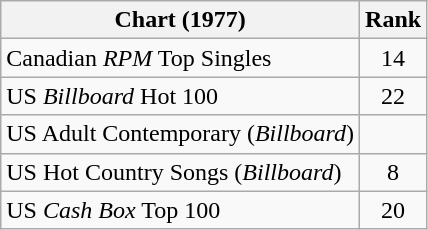<table class="wikitable sortable">
<tr>
<th>Chart (1977)</th>
<th>Rank</th>
</tr>
<tr>
<td>Canadian <em>RPM</em> Top Singles</td>
<td style="text-align:center;">14</td>
</tr>
<tr>
<td>US <em>Billboard</em> Hot 100</td>
<td style="text-align:center;">22</td>
</tr>
<tr>
<td>US Adult Contemporary (<em>Billboard</em>)</td>
<td></td>
</tr>
<tr>
<td>US Hot Country Songs (<em>Billboard</em>)</td>
<td style="text-align:center;">8</td>
</tr>
<tr>
<td>US <em>Cash Box</em> Top 100</td>
<td style="text-align:center;">20</td>
</tr>
</table>
